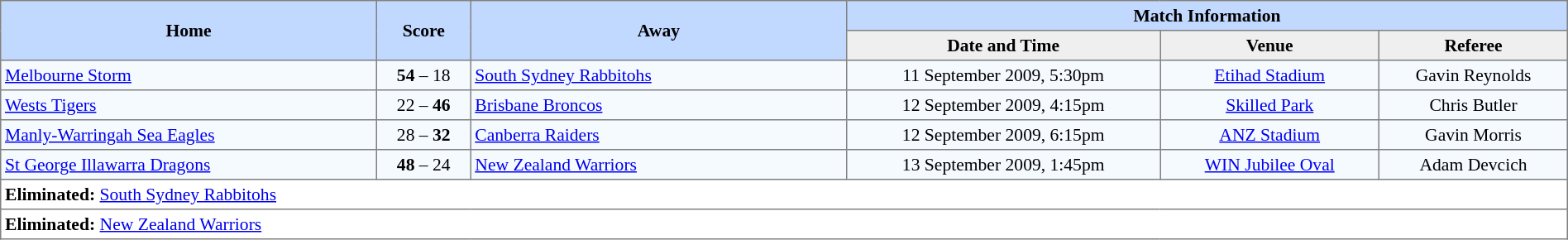<table border="1" cellpadding="3" cellspacing="0" style="border-collapse:collapse; font-size:90%; text-align:center; width:100%;">
<tr style="background:#c1d8ff;">
<th rowspan="2" style="width:24%;">Home</th>
<th rowspan="2" style="width:6%;">Score</th>
<th rowspan="2" style="width:24%;">Away</th>
<th colspan=3>Match Information</th>
</tr>
<tr style="background:#efefef;">
<th width=20%>Date and Time</th>
<th width=14%>Venue</th>
<th width=12%>Referee</th>
</tr>
<tr style="text-align:center; background:#f5faff;">
<td align=left> <a href='#'>Melbourne Storm</a></td>
<td><strong>54</strong> – 18</td>
<td align=left> <a href='#'>South Sydney Rabbitohs</a></td>
<td>11 September 2009, 5:30pm</td>
<td><a href='#'>Etihad Stadium</a></td>
<td>Gavin Reynolds</td>
</tr>
<tr style="text-align:center; background:#f5faff;">
<td align=left> <a href='#'>Wests Tigers</a></td>
<td>22 – <strong>46</strong></td>
<td align=left> <a href='#'>Brisbane Broncos</a></td>
<td>12 September 2009, 4:15pm</td>
<td><a href='#'>Skilled Park</a></td>
<td>Chris Butler</td>
</tr>
<tr style="text-align:center; background:#f5faff;">
<td align=left> <a href='#'>Manly-Warringah Sea Eagles</a></td>
<td>28 – <strong>32</strong></td>
<td align=left> <a href='#'>Canberra Raiders</a></td>
<td>12 September 2009, 6:15pm</td>
<td><a href='#'>ANZ Stadium</a></td>
<td>Gavin Morris</td>
</tr>
<tr style="text-align:center; background:#f5faff;">
<td align=left> <a href='#'>St George Illawarra Dragons</a></td>
<td><strong>48</strong> – 24</td>
<td align=left> <a href='#'>New Zealand Warriors</a></td>
<td>13 September 2009, 1:45pm</td>
<td><a href='#'>WIN Jubilee Oval</a></td>
<td>Adam Devcich</td>
</tr>
<tr>
<td colspan="7" style="text-align:left;"><strong>Eliminated:</strong>  <a href='#'>South Sydney Rabbitohs</a></td>
</tr>
<tr>
<td colspan="7" style="text-align:left;"><strong>Eliminated:</strong>  <a href='#'>New Zealand Warriors</a></td>
</tr>
</table>
